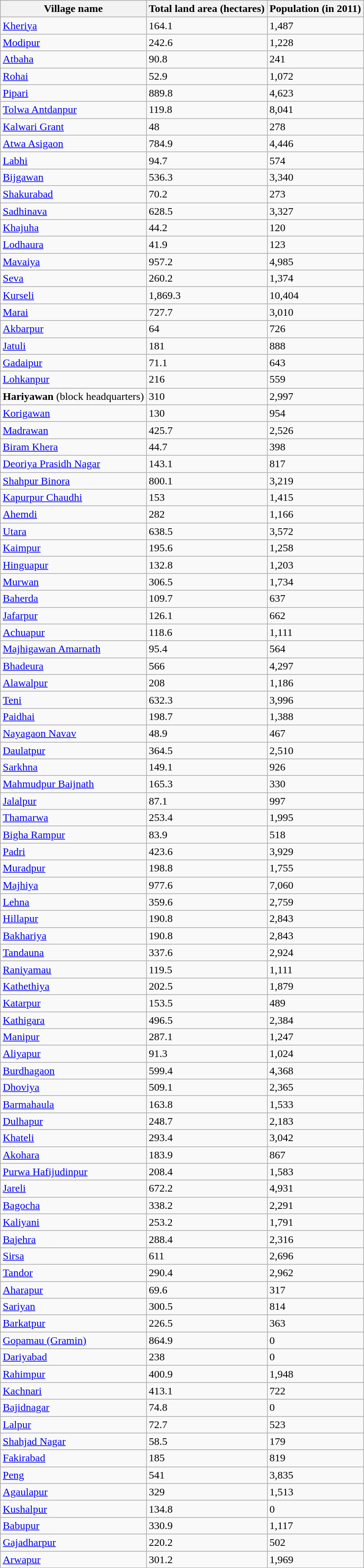<table class="wikitable sortable">
<tr>
<th>Village name</th>
<th>Total land area (hectares)</th>
<th>Population (in 2011)</th>
</tr>
<tr>
<td><a href='#'>Kheriya</a></td>
<td>164.1</td>
<td>1,487</td>
</tr>
<tr>
<td><a href='#'>Modipur</a></td>
<td>242.6</td>
<td>1,228</td>
</tr>
<tr>
<td><a href='#'>Atbaha</a></td>
<td>90.8</td>
<td>241</td>
</tr>
<tr>
<td><a href='#'>Rohai</a></td>
<td>52.9</td>
<td>1,072</td>
</tr>
<tr>
<td><a href='#'>Pipari</a></td>
<td>889.8</td>
<td>4,623</td>
</tr>
<tr>
<td><a href='#'>Tolwa Antdanpur</a></td>
<td>119.8</td>
<td>8,041</td>
</tr>
<tr>
<td><a href='#'>Kalwari Grant</a></td>
<td>48</td>
<td>278</td>
</tr>
<tr>
<td><a href='#'>Atwa Asigaon</a></td>
<td>784.9</td>
<td>4,446</td>
</tr>
<tr>
<td><a href='#'>Labhi</a></td>
<td>94.7</td>
<td>574</td>
</tr>
<tr>
<td><a href='#'>Bijgawan</a></td>
<td>536.3</td>
<td>3,340</td>
</tr>
<tr>
<td><a href='#'>Shakurabad</a></td>
<td>70.2</td>
<td>273</td>
</tr>
<tr>
<td><a href='#'>Sadhinava</a></td>
<td>628.5</td>
<td>3,327</td>
</tr>
<tr>
<td><a href='#'>Khajuha</a></td>
<td>44.2</td>
<td>120</td>
</tr>
<tr>
<td><a href='#'>Lodhaura</a></td>
<td>41.9</td>
<td>123</td>
</tr>
<tr>
<td><a href='#'>Mavaiya</a></td>
<td>957.2</td>
<td>4,985</td>
</tr>
<tr>
<td><a href='#'>Seva</a></td>
<td>260.2</td>
<td>1,374</td>
</tr>
<tr>
<td><a href='#'>Kurseli</a></td>
<td>1,869.3</td>
<td>10,404</td>
</tr>
<tr>
<td><a href='#'>Marai</a></td>
<td>727.7</td>
<td>3,010</td>
</tr>
<tr>
<td><a href='#'>Akbarpur</a></td>
<td>64</td>
<td>726</td>
</tr>
<tr>
<td><a href='#'>Jatuli</a></td>
<td>181</td>
<td>888</td>
</tr>
<tr>
<td><a href='#'>Gadaipur</a></td>
<td>71.1</td>
<td>643</td>
</tr>
<tr>
<td><a href='#'>Lohkanpur</a></td>
<td>216</td>
<td>559</td>
</tr>
<tr>
<td><strong>Hariyawan</strong> (block headquarters)</td>
<td>310</td>
<td>2,997</td>
</tr>
<tr>
<td><a href='#'>Korigawan</a></td>
<td>130</td>
<td>954</td>
</tr>
<tr>
<td><a href='#'>Madrawan</a></td>
<td>425.7</td>
<td>2,526</td>
</tr>
<tr>
<td><a href='#'>Biram Khera</a></td>
<td>44.7</td>
<td>398</td>
</tr>
<tr>
<td><a href='#'>Deoriya Prasidh Nagar</a></td>
<td>143.1</td>
<td>817</td>
</tr>
<tr>
<td><a href='#'>Shahpur Binora</a></td>
<td>800.1</td>
<td>3,219</td>
</tr>
<tr>
<td><a href='#'>Kapurpur Chaudhi</a></td>
<td>153</td>
<td>1,415</td>
</tr>
<tr>
<td><a href='#'>Ahemdi</a></td>
<td>282</td>
<td>1,166</td>
</tr>
<tr>
<td><a href='#'>Utara</a></td>
<td>638.5</td>
<td>3,572</td>
</tr>
<tr>
<td><a href='#'>Kaimpur</a></td>
<td>195.6</td>
<td>1,258</td>
</tr>
<tr>
<td><a href='#'>Hinguapur</a></td>
<td>132.8</td>
<td>1,203</td>
</tr>
<tr>
<td><a href='#'>Murwan</a></td>
<td>306.5</td>
<td>1,734</td>
</tr>
<tr>
<td><a href='#'>Baherda</a></td>
<td>109.7</td>
<td>637</td>
</tr>
<tr>
<td><a href='#'>Jafarpur</a></td>
<td>126.1</td>
<td>662</td>
</tr>
<tr>
<td><a href='#'>Achuapur</a></td>
<td>118.6</td>
<td>1,111</td>
</tr>
<tr>
<td><a href='#'>Majhigawan Amarnath</a></td>
<td>95.4</td>
<td>564</td>
</tr>
<tr>
<td><a href='#'>Bhadeura</a></td>
<td>566</td>
<td>4,297</td>
</tr>
<tr>
<td><a href='#'>Alawalpur</a></td>
<td>208</td>
<td>1,186</td>
</tr>
<tr>
<td><a href='#'>Teni</a></td>
<td>632.3</td>
<td>3,996</td>
</tr>
<tr>
<td><a href='#'>Paidhai</a></td>
<td>198.7</td>
<td>1,388</td>
</tr>
<tr>
<td><a href='#'>Nayagaon Navav</a></td>
<td>48.9</td>
<td>467</td>
</tr>
<tr>
<td><a href='#'>Daulatpur</a></td>
<td>364.5</td>
<td>2,510</td>
</tr>
<tr>
<td><a href='#'>Sarkhna</a></td>
<td>149.1</td>
<td>926</td>
</tr>
<tr>
<td><a href='#'>Mahmudpur Baijnath</a></td>
<td>165.3</td>
<td>330</td>
</tr>
<tr>
<td><a href='#'>Jalalpur</a></td>
<td>87.1</td>
<td>997</td>
</tr>
<tr>
<td><a href='#'>Thamarwa</a></td>
<td>253.4</td>
<td>1,995</td>
</tr>
<tr>
<td><a href='#'>Bigha Rampur</a></td>
<td>83.9</td>
<td>518</td>
</tr>
<tr>
<td><a href='#'>Padri</a></td>
<td>423.6</td>
<td>3,929</td>
</tr>
<tr>
<td><a href='#'>Muradpur</a></td>
<td>198.8</td>
<td>1,755</td>
</tr>
<tr>
<td><a href='#'>Majhiya</a></td>
<td>977.6</td>
<td>7,060</td>
</tr>
<tr>
<td><a href='#'>Lehna</a></td>
<td>359.6</td>
<td>2,759</td>
</tr>
<tr>
<td><a href='#'>Hillapur</a></td>
<td>190.8</td>
<td>2,843</td>
</tr>
<tr>
<td><a href='#'>Bakhariya</a></td>
<td>190.8</td>
<td>2,843</td>
</tr>
<tr>
<td><a href='#'>Tandauna</a></td>
<td>337.6</td>
<td>2,924</td>
</tr>
<tr>
<td><a href='#'>Raniyamau</a></td>
<td>119.5</td>
<td>1,111</td>
</tr>
<tr>
<td><a href='#'>Kathethiya</a></td>
<td>202.5</td>
<td>1,879</td>
</tr>
<tr>
<td><a href='#'>Katarpur</a></td>
<td>153.5</td>
<td>489</td>
</tr>
<tr>
<td><a href='#'>Kathigara</a></td>
<td>496.5</td>
<td>2,384</td>
</tr>
<tr>
<td><a href='#'>Manipur</a></td>
<td>287.1</td>
<td>1,247</td>
</tr>
<tr>
<td><a href='#'>Aliyapur</a></td>
<td>91.3</td>
<td>1,024</td>
</tr>
<tr>
<td><a href='#'>Burdhagaon</a></td>
<td>599.4</td>
<td>4,368</td>
</tr>
<tr>
<td><a href='#'>Dhoviya</a></td>
<td>509.1</td>
<td>2,365</td>
</tr>
<tr>
<td><a href='#'>Barmahaula</a></td>
<td>163.8</td>
<td>1,533</td>
</tr>
<tr>
<td><a href='#'>Dulhapur</a></td>
<td>248.7</td>
<td>2,183</td>
</tr>
<tr>
<td><a href='#'>Khateli</a></td>
<td>293.4</td>
<td>3,042</td>
</tr>
<tr>
<td><a href='#'>Akohara</a></td>
<td>183.9</td>
<td>867</td>
</tr>
<tr>
<td><a href='#'>Purwa Hafijudinpur</a></td>
<td>208.4</td>
<td>1,583</td>
</tr>
<tr>
<td><a href='#'>Jareli</a></td>
<td>672.2</td>
<td>4,931</td>
</tr>
<tr>
<td><a href='#'>Bagocha</a></td>
<td>338.2</td>
<td>2,291</td>
</tr>
<tr>
<td><a href='#'>Kaliyani</a></td>
<td>253.2</td>
<td>1,791</td>
</tr>
<tr>
<td><a href='#'>Bajehra</a></td>
<td>288.4</td>
<td>2,316</td>
</tr>
<tr>
<td><a href='#'>Sirsa</a></td>
<td>611</td>
<td>2,696</td>
</tr>
<tr>
<td><a href='#'>Tandor</a></td>
<td>290.4</td>
<td>2,962</td>
</tr>
<tr>
<td><a href='#'>Aharapur</a></td>
<td>69.6</td>
<td>317</td>
</tr>
<tr>
<td><a href='#'>Sariyan</a></td>
<td>300.5</td>
<td>814</td>
</tr>
<tr>
<td><a href='#'>Barkatpur</a></td>
<td>226.5</td>
<td>363</td>
</tr>
<tr>
<td><a href='#'>Gopamau (Gramin)</a></td>
<td>864.9</td>
<td>0</td>
</tr>
<tr>
<td><a href='#'>Dariyabad</a></td>
<td>238</td>
<td>0</td>
</tr>
<tr>
<td><a href='#'>Rahimpur</a></td>
<td>400.9</td>
<td>1,948</td>
</tr>
<tr>
<td><a href='#'>Kachnari</a></td>
<td>413.1</td>
<td>722</td>
</tr>
<tr>
<td><a href='#'>Bajidnagar</a></td>
<td>74.8</td>
<td>0</td>
</tr>
<tr>
<td><a href='#'>Lalpur</a></td>
<td>72.7</td>
<td>523</td>
</tr>
<tr>
<td><a href='#'>Shahjad Nagar</a></td>
<td>58.5</td>
<td>179</td>
</tr>
<tr>
<td><a href='#'>Fakirabad</a></td>
<td>185</td>
<td>819</td>
</tr>
<tr>
<td><a href='#'>Peng</a></td>
<td>541</td>
<td>3,835</td>
</tr>
<tr>
<td><a href='#'>Agaulapur</a></td>
<td>329</td>
<td>1,513</td>
</tr>
<tr>
<td><a href='#'>Kushalpur</a></td>
<td>134.8</td>
<td>0</td>
</tr>
<tr>
<td><a href='#'>Babupur</a></td>
<td>330.9</td>
<td>1,117</td>
</tr>
<tr>
<td><a href='#'>Gajadharpur</a></td>
<td>220.2</td>
<td>502</td>
</tr>
<tr>
<td><a href='#'>Arwapur</a></td>
<td>301.2</td>
<td>1,969</td>
</tr>
</table>
